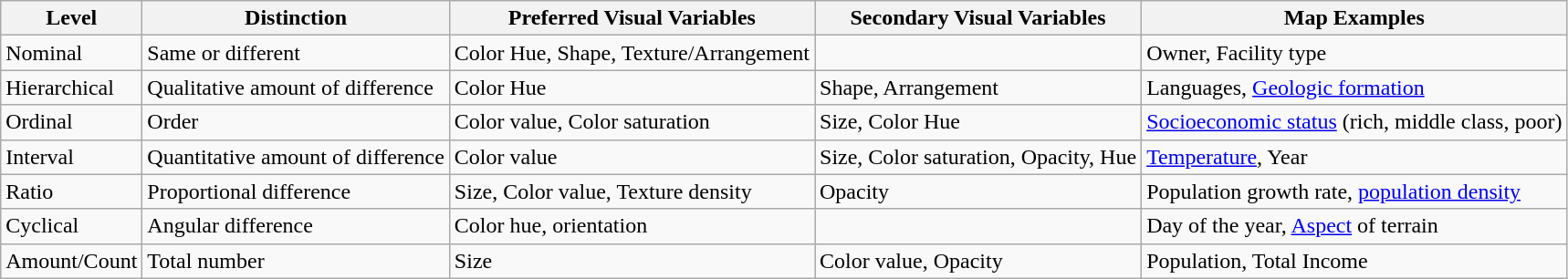<table class="wikitable">
<tr>
<th>Level</th>
<th>Distinction</th>
<th>Preferred Visual Variables</th>
<th>Secondary Visual Variables</th>
<th>Map Examples</th>
</tr>
<tr>
<td>Nominal</td>
<td>Same or different</td>
<td>Color Hue, Shape, Texture/Arrangement</td>
<td></td>
<td>Owner, Facility type</td>
</tr>
<tr>
<td>Hierarchical</td>
<td>Qualitative amount of difference</td>
<td>Color Hue</td>
<td>Shape, Arrangement</td>
<td>Languages, <a href='#'>Geologic formation</a></td>
</tr>
<tr>
<td>Ordinal</td>
<td>Order</td>
<td>Color value, Color saturation</td>
<td>Size, Color Hue</td>
<td><a href='#'>Socioeconomic status</a> (rich, middle class, poor)</td>
</tr>
<tr>
<td>Interval</td>
<td>Quantitative amount of difference</td>
<td>Color value</td>
<td>Size, Color saturation, Opacity, Hue</td>
<td><a href='#'>Temperature</a>, Year</td>
</tr>
<tr>
<td>Ratio</td>
<td>Proportional difference</td>
<td>Size, Color value, Texture density</td>
<td>Opacity</td>
<td>Population growth rate, <a href='#'>population density</a></td>
</tr>
<tr>
<td>Cyclical</td>
<td>Angular difference</td>
<td>Color hue, orientation</td>
<td></td>
<td>Day of the year, <a href='#'>Aspect</a> of terrain</td>
</tr>
<tr>
<td>Amount/Count</td>
<td>Total number</td>
<td>Size</td>
<td>Color value, Opacity</td>
<td>Population, Total Income</td>
</tr>
</table>
